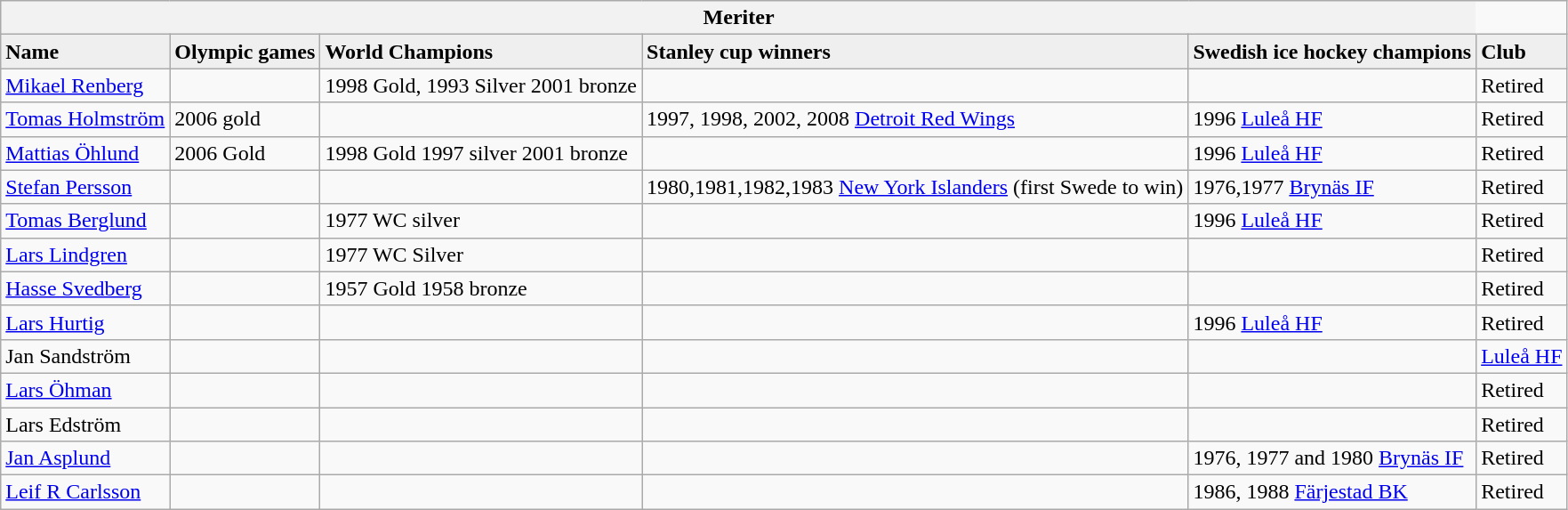<table class="wikitable">
<tr>
<th colspan=5 style="border-right:0px;";>Meriter</th>
<td style="border-left:0px";></td>
</tr>
<tr bgcolor="#efefef">
<td><strong>Name</strong></td>
<td><strong>Olympic games</strong></td>
<td><strong>World Champions</strong></td>
<td><strong>Stanley cup winners</strong></td>
<td><strong>Swedish ice hockey champions</strong></td>
<td><strong>Club</strong></td>
</tr>
<tr>
<td><a href='#'>Mikael Renberg</a></td>
<td></td>
<td>1998 Gold, 1993 Silver 2001 bronze</td>
<td></td>
<td></td>
<td>Retired</td>
</tr>
<tr>
<td><a href='#'>Tomas Holmström</a></td>
<td>2006 gold</td>
<td></td>
<td>1997, 1998, 2002, 2008 <a href='#'>Detroit Red Wings</a></td>
<td>1996 <a href='#'>Luleå HF</a></td>
<td>Retired</td>
</tr>
<tr>
<td><a href='#'>Mattias Öhlund</a></td>
<td>2006 Gold</td>
<td>1998 Gold 1997 silver 2001 bronze</td>
<td></td>
<td>1996 <a href='#'>Luleå HF</a></td>
<td>Retired</td>
</tr>
<tr>
<td><a href='#'>Stefan Persson</a></td>
<td></td>
<td></td>
<td>1980,1981,1982,1983 <a href='#'>New York Islanders</a> (first Swede to win)</td>
<td>1976,1977 <a href='#'>Brynäs IF</a></td>
<td>Retired</td>
</tr>
<tr>
<td><a href='#'>Tomas Berglund</a></td>
<td></td>
<td>1977 WC silver</td>
<td></td>
<td>1996 <a href='#'>Luleå HF</a></td>
<td>Retired</td>
</tr>
<tr>
<td><a href='#'>Lars Lindgren</a></td>
<td></td>
<td>1977 WC Silver</td>
<td></td>
<td></td>
<td>Retired</td>
</tr>
<tr>
<td><a href='#'>Hasse Svedberg</a></td>
<td></td>
<td>1957 Gold 1958 bronze</td>
<td></td>
<td></td>
<td>Retired</td>
</tr>
<tr>
<td><a href='#'>Lars Hurtig</a></td>
<td></td>
<td></td>
<td></td>
<td>1996 <a href='#'>Luleå HF</a></td>
<td>Retired</td>
</tr>
<tr>
<td>Jan Sandström</td>
<td></td>
<td></td>
<td></td>
<td></td>
<td><a href='#'>Luleå HF</a></td>
</tr>
<tr>
<td><a href='#'>Lars Öhman</a></td>
<td></td>
<td></td>
<td></td>
<td></td>
<td>Retired</td>
</tr>
<tr>
<td>Lars Edström</td>
<td></td>
<td></td>
<td></td>
<td></td>
<td>Retired</td>
</tr>
<tr>
<td><a href='#'>Jan Asplund</a></td>
<td></td>
<td></td>
<td></td>
<td>1976, 1977 and 1980 <a href='#'>Brynäs IF</a></td>
<td>Retired</td>
</tr>
<tr>
<td><a href='#'>Leif R Carlsson</a></td>
<td></td>
<td></td>
<td></td>
<td>1986, 1988 <a href='#'>Färjestad BK</a></td>
<td>Retired</td>
</tr>
</table>
